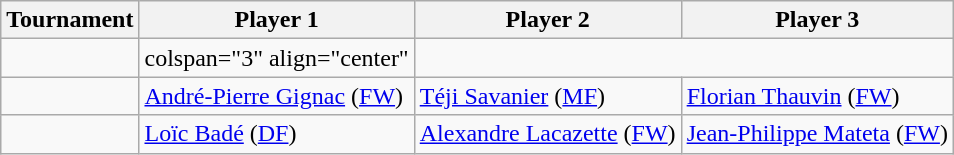<table class="wikitable">
<tr>
<th>Tournament</th>
<th>Player 1</th>
<th>Player 2</th>
<th>Player 3</th>
</tr>
<tr>
<td></td>
<td>colspan="3" align="center" </td>
</tr>
<tr>
<td></td>
<td><a href='#'>André-Pierre Gignac</a> (<a href='#'>FW</a>)</td>
<td><a href='#'>Téji Savanier</a> (<a href='#'>MF</a>)</td>
<td><a href='#'>Florian Thauvin</a> (<a href='#'>FW</a>)</td>
</tr>
<tr>
<td></td>
<td><a href='#'>Loïc Badé</a> (<a href='#'>DF</a>)</td>
<td><a href='#'>Alexandre Lacazette</a> (<a href='#'>FW</a>)</td>
<td><a href='#'>Jean-Philippe Mateta</a> (<a href='#'>FW</a>)</td>
</tr>
</table>
